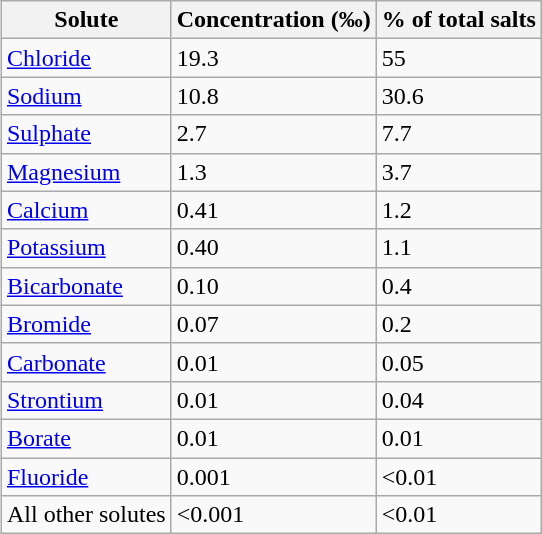<table class="wikitable" style="float:right;">
<tr>
<th scope="col">Solute</th>
<th scope="col">Concentration (‰)</th>
<th scope="col">% of total salts</th>
</tr>
<tr>
<td><a href='#'>Chloride</a></td>
<td>19.3</td>
<td>55</td>
</tr>
<tr>
<td><a href='#'>Sodium</a></td>
<td>10.8</td>
<td>30.6</td>
</tr>
<tr>
<td><a href='#'>Sulphate</a></td>
<td>2.7</td>
<td>7.7</td>
</tr>
<tr>
<td><a href='#'>Magnesium</a></td>
<td>1.3</td>
<td>3.7</td>
</tr>
<tr>
<td><a href='#'>Calcium</a></td>
<td>0.41</td>
<td>1.2</td>
</tr>
<tr>
<td><a href='#'>Potassium</a></td>
<td>0.40</td>
<td>1.1</td>
</tr>
<tr>
<td><a href='#'>Bicarbonate</a></td>
<td>0.10</td>
<td>0.4</td>
</tr>
<tr>
<td><a href='#'>Bromide</a></td>
<td>0.07</td>
<td>0.2</td>
</tr>
<tr>
<td><a href='#'>Carbonate</a></td>
<td>0.01</td>
<td>0.05</td>
</tr>
<tr>
<td><a href='#'>Strontium</a></td>
<td>0.01</td>
<td>0.04</td>
</tr>
<tr>
<td><a href='#'>Borate</a></td>
<td>0.01</td>
<td>0.01</td>
</tr>
<tr>
<td><a href='#'>Fluoride</a></td>
<td>0.001</td>
<td><0.01</td>
</tr>
<tr>
<td>All other solutes</td>
<td><0.001</td>
<td><0.01</td>
</tr>
</table>
